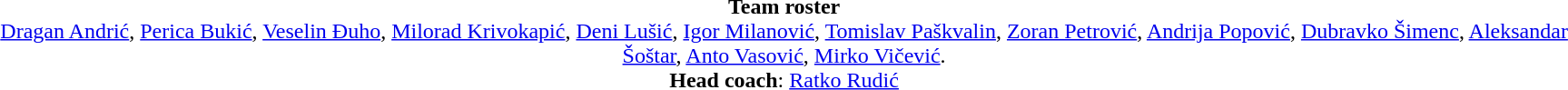<table width=95%>
<tr align=center>
<td></td>
<td><strong>Team roster</strong> <br><a href='#'>Dragan Andrić</a>, <a href='#'>Perica Bukić</a>, <a href='#'>Veselin Đuho</a>, <a href='#'>Milorad Krivokapić</a>, <a href='#'>Deni Lušić</a>, <a href='#'>Igor Milanović</a>, <a href='#'>Tomislav Paškvalin</a>, <a href='#'>Zoran Petrović</a>, <a href='#'>Andrija Popović</a>, <a href='#'>Dubravko Šimenc</a>, <a href='#'>Aleksandar Šoštar</a>, <a href='#'>Anto Vasović</a>, <a href='#'>Mirko Vičević</a>.<br> <strong>Head coach</strong>: <a href='#'>Ratko Rudić</a></td>
</tr>
</table>
